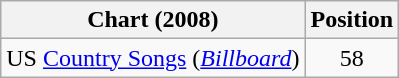<table class="wikitable sortable">
<tr>
<th scope="col">Chart (2008)</th>
<th scope="col">Position</th>
</tr>
<tr>
<td>US <a href='#'>Country Songs</a> (<em><a href='#'>Billboard</a></em>)</td>
<td align="center">58</td>
</tr>
</table>
